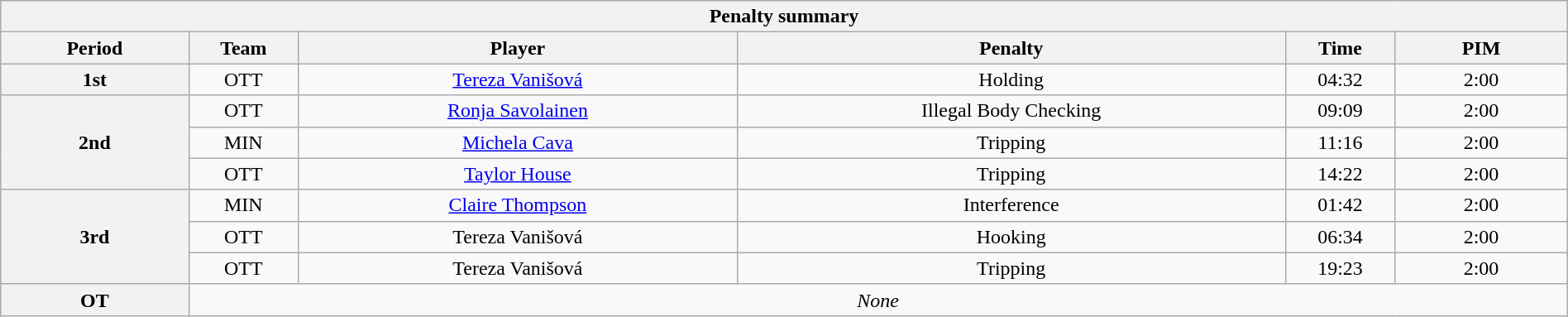<table style="width: 100%;" class="wikitable">
<tr>
<th scope="colgroup" colspan="6">Penalty summary</th>
</tr>
<tr>
<th scope="col" style="width: 12%;">Period</th>
<th scope="col" style="width: 7%;">Team</th>
<th scope="col" style="width: 28%;">Player</th>
<th scope="col" style="width: 35%;">Penalty</th>
<th scope="col" style="width: 7%;">Time</th>
<th scope="col" style="width: 11%;">PIM</th>
</tr>
<tr style="text-align: center;">
<th scope="row"><strong>1st</strong></th>
<td>OTT</td>
<td><a href='#'>Tereza Vanišová</a></td>
<td>Holding</td>
<td>04:32</td>
<td>2:00</td>
</tr>
<tr style="text-align: center;">
<th scope="row" rowspan="3"><strong>2nd</strong></th>
<td>OTT</td>
<td><a href='#'>Ronja Savolainen</a></td>
<td>Illegal Body Checking</td>
<td>09:09</td>
<td>2:00</td>
</tr>
<tr style="text-align: center;">
<td>MIN</td>
<td><a href='#'>Michela Cava</a></td>
<td>Tripping</td>
<td>11:16</td>
<td>2:00</td>
</tr>
<tr style="text-align: center;">
<td>OTT</td>
<td><a href='#'>Taylor House</a></td>
<td>Tripping</td>
<td>14:22</td>
<td>2:00</td>
</tr>
<tr style="text-align: center;">
<th scope="row" rowspan="3"><strong>3rd</strong></th>
<td>MIN</td>
<td><a href='#'>Claire Thompson</a></td>
<td>Interference</td>
<td>01:42</td>
<td>2:00</td>
</tr>
<tr style="text-align: center;">
<td>OTT</td>
<td>Tereza Vanišová</td>
<td>Hooking</td>
<td>06:34</td>
<td>2:00</td>
</tr>
<tr style="text-align: center;">
<td>OTT</td>
<td>Tereza Vanišová</td>
<td>Tripping</td>
<td>19:23</td>
<td>2:00</td>
</tr>
<tr style="text-align: center;">
<th scope="row"><strong>OT</strong></th>
<td colspan="5"><em>None</em></td>
</tr>
</table>
